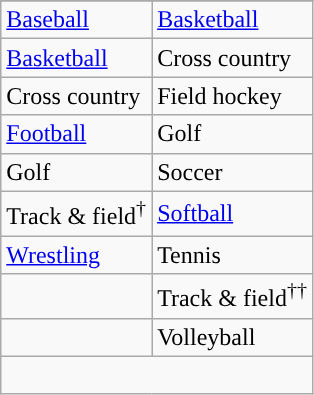<table class="wikitable" style= " ">
<tr>
</tr>
<tr>
<td><a href='#'>Baseball</a></td>
<td><a href='#'>Basketball</a></td>
</tr>
<tr>
<td><a href='#'>Basketball</a></td>
<td>Cross country</td>
</tr>
<tr>
<td>Cross country</td>
<td>Field hockey</td>
</tr>
<tr>
<td><a href='#'>Football</a></td>
<td>Golf</td>
</tr>
<tr>
<td>Golf</td>
<td>Soccer</td>
</tr>
<tr>
<td>Track & field<sup>†</sup></td>
<td><a href='#'>Softball</a></td>
</tr>
<tr>
<td><a href='#'>Wrestling</a></td>
<td>Tennis</td>
</tr>
<tr>
<td></td>
<td>Track & field<sup>††</sup></td>
</tr>
<tr>
<td></td>
<td>Volleyball</td>
</tr>
<tr>
<td colspan="2"><br></td>
</tr>
</table>
